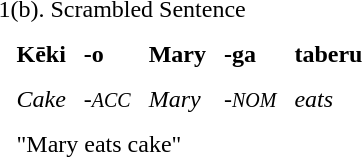<table cellspacing="10">
<tr>
<td colspan="6">1(b). Scrambled Sentence</td>
</tr>
<tr>
<td></td>
<td><strong>Kēki</strong></td>
<td><strong>-o</strong></td>
<td><strong>Mary</strong></td>
<td><strong>-ga</strong></td>
<td><strong>taberu</strong></td>
</tr>
<tr>
<td></td>
<td><em>Cake</em></td>
<td><em>-<small>ACC</small></em></td>
<td><em>Mary</em></td>
<td><em>-<small>NOM</small></em></td>
<td><em>eats</em></td>
</tr>
<tr>
<td></td>
<td colspan="5">"Mary eats cake"</td>
</tr>
</table>
